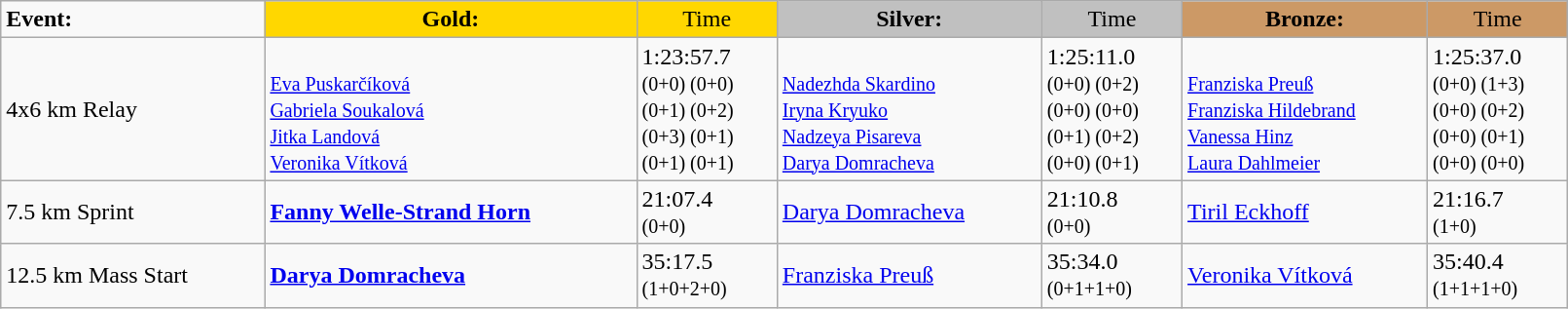<table class="wikitable" width=85%>
<tr>
<td><strong>Event:</strong></td>
<td style="text-align:center;background-color:gold;"><strong>Gold:</strong></td>
<td style="text-align:center;background-color:gold;">Time</td>
<td style="text-align:center;background-color:silver;"><strong>Silver:</strong></td>
<td style="text-align:center;background-color:silver;">Time</td>
<td style="text-align:center;background-color:#CC9966;"><strong>Bronze:</strong></td>
<td style="text-align:center;background-color:#CC9966;">Time</td>
</tr>
<tr>
<td>4x6 km Relay<br></td>
<td><strong></strong><br><small><a href='#'>Eva Puskarčíková</a><br><a href='#'>Gabriela Soukalová</a><br><a href='#'>Jitka Landová</a><br><a href='#'>Veronika Vítková</a></small></td>
<td>1:23:57.7<br><small>(0+0) (0+0)<br>(0+1) (0+2)<br>(0+3) (0+1)<br>(0+1) (0+1)</small></td>
<td><br><small><a href='#'>Nadezhda Skardino</a><br><a href='#'>Iryna Kryuko</a><br><a href='#'>Nadzeya Pisareva</a><br><a href='#'>Darya Domracheva</a></small></td>
<td>1:25:11.0<br><small>(0+0) (0+2)<br>(0+0) (0+0)<br>(0+1) (0+2)<br>(0+0) (0+1)</small></td>
<td><br><small><a href='#'>Franziska Preuß</a><br><a href='#'>Franziska Hildebrand</a><br><a href='#'>Vanessa Hinz</a><br><a href='#'>Laura Dahlmeier</a></small></td>
<td>1:25:37.0<br><small>(0+0) (1+3)<br>(0+0) (0+2)<br>(0+0) (0+1)<br>(0+0) (0+0)</small></td>
</tr>
<tr>
<td>7.5 km Sprint<br></td>
<td><strong><a href='#'>Fanny Welle-Strand Horn</a></strong><br><small></small></td>
<td>21:07.4<br><small>(0+0)</small></td>
<td><a href='#'>Darya Domracheva</a><br><small></small></td>
<td>21:10.8<br><small>(0+0)</small></td>
<td><a href='#'>Tiril Eckhoff</a><br><small></small></td>
<td>21:16.7<br><small>(1+0)</small></td>
</tr>
<tr>
<td>12.5 km Mass Start<br></td>
<td><strong><a href='#'>Darya Domracheva</a></strong><br><small></small></td>
<td>35:17.5	<br><small>(1+0+2+0)</small></td>
<td><a href='#'>Franziska Preuß</a><br><small></small></td>
<td>35:34.0<br><small>(0+1+1+0)</small></td>
<td><a href='#'>Veronika Vítková</a><br><small></small></td>
<td>35:40.4<br><small>(1+1+1+0)</small></td>
</tr>
</table>
